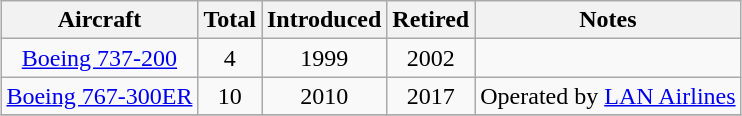<table class="wikitable" style="margin:0.5em auto; text-align:center">
<tr>
<th>Aircraft</th>
<th>Total</th>
<th>Introduced</th>
<th>Retired</th>
<th>Notes</th>
</tr>
<tr>
<td><a href='#'>Boeing 737-200</a></td>
<td>4</td>
<td>1999</td>
<td>2002</td>
<td></td>
</tr>
<tr>
<td><a href='#'>Boeing 767-300ER</a></td>
<td>10</td>
<td>2010</td>
<td>2017</td>
<td>Operated by <a href='#'>LAN Airlines</a></td>
</tr>
<tr>
</tr>
</table>
